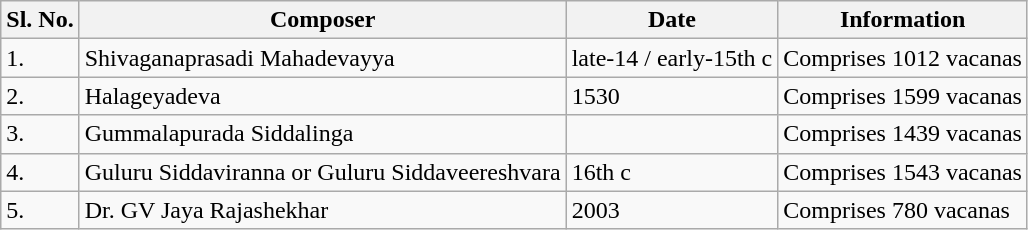<table class="wikitable">
<tr>
<th>Sl. No.</th>
<th>Composer</th>
<th>Date</th>
<th>Information</th>
</tr>
<tr>
<td>1.</td>
<td>Shivaganaprasadi Mahadevayya</td>
<td>late-14 / early-15th c</td>
<td>Comprises 1012 vacanas</td>
</tr>
<tr>
<td>2.</td>
<td>Halageyadeva</td>
<td>1530</td>
<td>Comprises 1599 vacanas</td>
</tr>
<tr>
<td>3.</td>
<td>Gummalapurada Siddalinga</td>
<td></td>
<td>Comprises 1439 vacanas</td>
</tr>
<tr>
<td>4.</td>
<td>Guluru Siddaviranna or Guluru Siddaveereshvara</td>
<td>16th c</td>
<td>Comprises 1543 vacanas</td>
</tr>
<tr>
<td>5.</td>
<td>Dr. GV Jaya Rajashekhar</td>
<td>2003</td>
<td>Comprises 780 vacanas</td>
</tr>
</table>
